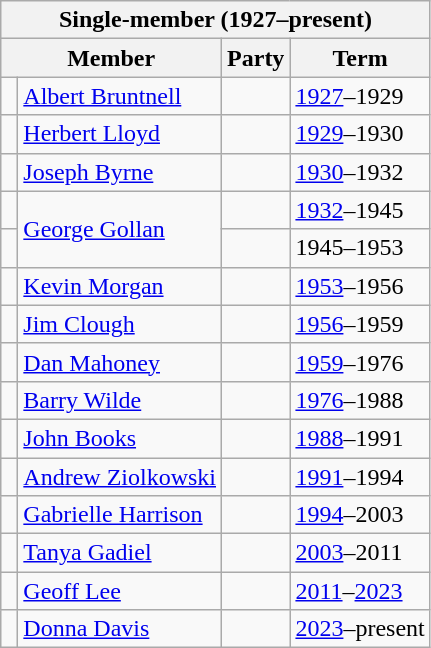<table class="wikitable">
<tr>
<th colspan="4">Single-member (1927–present)</th>
</tr>
<tr>
<th colspan="2">Member</th>
<th>Party</th>
<th>Term</th>
</tr>
<tr>
<td> </td>
<td><a href='#'>Albert Bruntnell</a></td>
<td></td>
<td><a href='#'>1927</a>–1929</td>
</tr>
<tr>
<td> </td>
<td><a href='#'>Herbert Lloyd</a></td>
<td></td>
<td><a href='#'>1929</a>–1930</td>
</tr>
<tr>
<td> </td>
<td><a href='#'>Joseph Byrne</a></td>
<td></td>
<td><a href='#'>1930</a>–1932</td>
</tr>
<tr>
<td> </td>
<td rowspan="2"><a href='#'>George Gollan</a></td>
<td></td>
<td><a href='#'>1932</a>–1945</td>
</tr>
<tr>
<td> </td>
<td></td>
<td>1945–1953</td>
</tr>
<tr>
<td> </td>
<td><a href='#'>Kevin Morgan</a></td>
<td></td>
<td><a href='#'>1953</a>–1956</td>
</tr>
<tr>
<td> </td>
<td><a href='#'>Jim Clough</a></td>
<td></td>
<td><a href='#'>1956</a>–1959</td>
</tr>
<tr>
<td> </td>
<td><a href='#'>Dan Mahoney</a></td>
<td></td>
<td><a href='#'>1959</a>–1976</td>
</tr>
<tr>
<td> </td>
<td><a href='#'>Barry Wilde</a></td>
<td></td>
<td><a href='#'>1976</a>–1988</td>
</tr>
<tr>
<td> </td>
<td><a href='#'>John Books</a></td>
<td></td>
<td><a href='#'>1988</a>–1991</td>
</tr>
<tr>
<td> </td>
<td><a href='#'>Andrew Ziolkowski</a></td>
<td></td>
<td><a href='#'>1991</a>–1994</td>
</tr>
<tr>
<td> </td>
<td><a href='#'>Gabrielle Harrison</a></td>
<td></td>
<td><a href='#'>1994</a>–2003</td>
</tr>
<tr>
<td> </td>
<td><a href='#'>Tanya Gadiel</a></td>
<td></td>
<td><a href='#'>2003</a>–2011</td>
</tr>
<tr>
<td> </td>
<td><a href='#'>Geoff Lee</a></td>
<td></td>
<td><a href='#'>2011</a>–<a href='#'>2023</a></td>
</tr>
<tr>
<td> </td>
<td><a href='#'>Donna Davis</a></td>
<td></td>
<td><a href='#'>2023</a>–present</td>
</tr>
</table>
